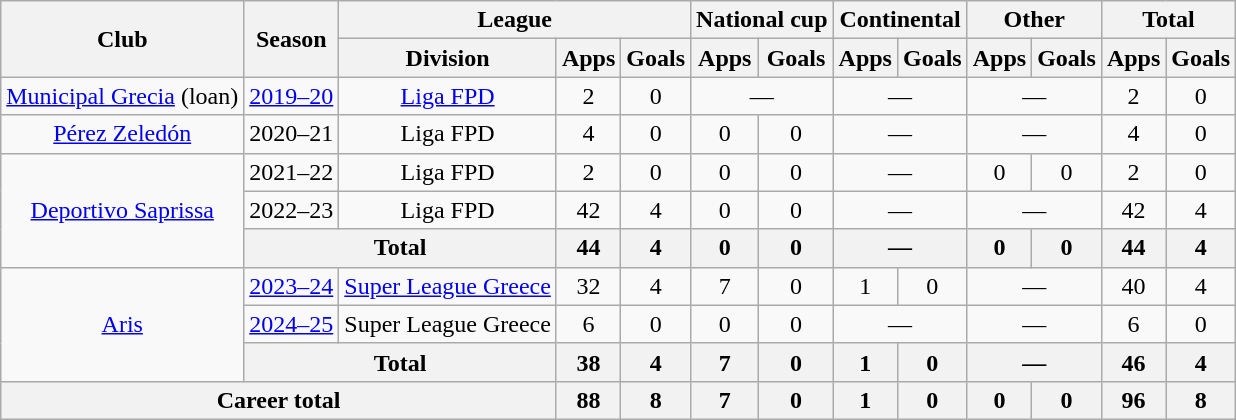<table class="wikitable" style="text-align:center">
<tr>
<th rowspan="2">Club</th>
<th rowspan="2">Season</th>
<th colspan="3">League</th>
<th colspan="2">National cup</th>
<th colspan="2">Continental</th>
<th colspan="2">Other</th>
<th colspan="2">Total</th>
</tr>
<tr>
<th>Division</th>
<th>Apps</th>
<th>Goals</th>
<th>Apps</th>
<th>Goals</th>
<th>Apps</th>
<th>Goals</th>
<th>Apps</th>
<th>Goals</th>
<th>Apps</th>
<th>Goals</th>
</tr>
<tr>
<td><a href='#'>Municipal Grecia</a> (loan)</td>
<td><a href='#'>2019–20</a></td>
<td><a href='#'>Liga FPD</a></td>
<td>2</td>
<td>0</td>
<td colspan="2">—</td>
<td colspan="2">—</td>
<td colspan="2">—</td>
<td>2</td>
<td>0</td>
</tr>
<tr>
<td><a href='#'>Pérez Zeledón</a></td>
<td>2020–21</td>
<td>Liga FPD</td>
<td>4</td>
<td>0</td>
<td>0</td>
<td>0</td>
<td colspan="2">—</td>
<td colspan="2">—</td>
<td>4</td>
<td>0</td>
</tr>
<tr>
<td rowspan="3"><a href='#'>Deportivo Saprissa</a></td>
<td>2021–22</td>
<td>Liga FPD</td>
<td>2</td>
<td>0</td>
<td>0</td>
<td>0</td>
<td colspan="2">—</td>
<td>0</td>
<td>0</td>
<td>2</td>
<td>0</td>
</tr>
<tr>
<td>2022–23</td>
<td>Liga FPD</td>
<td>42</td>
<td>4</td>
<td>0</td>
<td>0</td>
<td colspan="2">—</td>
<td colspan="2">—</td>
<td>42</td>
<td>4</td>
</tr>
<tr>
<th colspan="2">Total</th>
<th>44</th>
<th>4</th>
<th>0</th>
<th>0</th>
<th colspan="2">—</th>
<th>0</th>
<th>0</th>
<th>44</th>
<th>4</th>
</tr>
<tr>
<td rowspan="3"><a href='#'>Aris</a></td>
<td><a href='#'>2023–24</a></td>
<td><a href='#'>Super League Greece</a></td>
<td>32</td>
<td>4</td>
<td>7</td>
<td>0</td>
<td>1</td>
<td>0</td>
<td colspan="2">—</td>
<td>40</td>
<td>4</td>
</tr>
<tr>
<td><a href='#'>2024–25</a></td>
<td>Super League Greece</td>
<td>6</td>
<td>0</td>
<td>0</td>
<td>0</td>
<td colspan="2">—</td>
<td colspan="2">—</td>
<td>6</td>
<td>0</td>
</tr>
<tr>
<th colspan="2">Total</th>
<th>38</th>
<th>4</th>
<th>7</th>
<th>0</th>
<th>1</th>
<th>0</th>
<th colspan="2">—</th>
<th>46</th>
<th>4</th>
</tr>
<tr>
<th colspan="3">Career total</th>
<th>88</th>
<th>8</th>
<th>7</th>
<th>0</th>
<th>1</th>
<th>0</th>
<th>0</th>
<th>0</th>
<th>96</th>
<th>8</th>
</tr>
</table>
